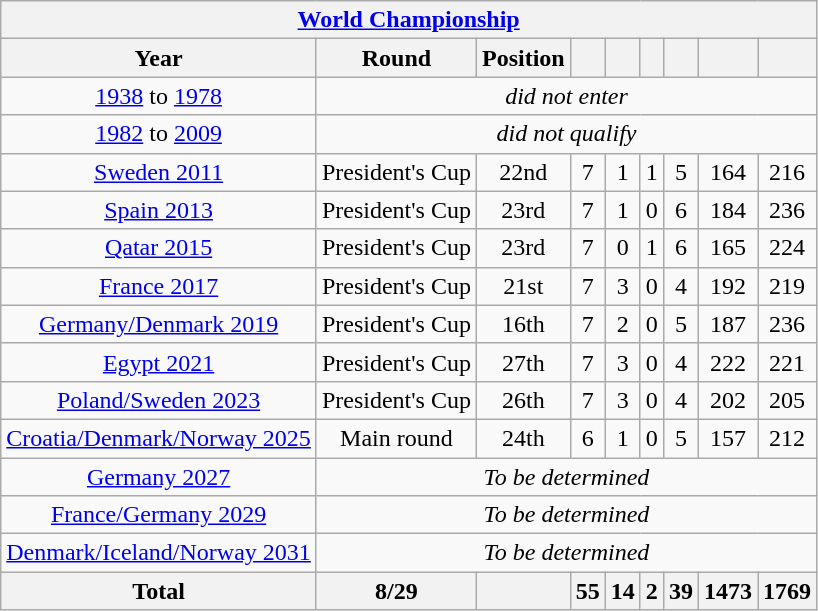<table class="wikitable" style="text-align: center;">
<tr>
<th colspan=9><a href='#'>World Championship</a></th>
</tr>
<tr>
<th>Year</th>
<th>Round</th>
<th>Position</th>
<th></th>
<th></th>
<th></th>
<th></th>
<th></th>
<th></th>
</tr>
<tr>
<td><a href='#'>1938</a> to <a href='#'>1978</a></td>
<td colspan=8><em>did not enter</em></td>
</tr>
<tr>
<td><a href='#'>1982</a> to <a href='#'>2009</a></td>
<td colspan=8><em>did not qualify</em></td>
</tr>
<tr>
<td><a href='#'>Sweden 2011</a></td>
<td>President's Cup</td>
<td>22nd</td>
<td>7</td>
<td>1</td>
<td>1</td>
<td>5</td>
<td>164</td>
<td>216</td>
</tr>
<tr>
<td><a href='#'>Spain 2013</a></td>
<td>President's Cup</td>
<td>23rd</td>
<td>7</td>
<td>1</td>
<td>0</td>
<td>6</td>
<td>184</td>
<td>236</td>
</tr>
<tr>
<td><a href='#'>Qatar 2015</a></td>
<td>President's Cup</td>
<td>23rd</td>
<td>7</td>
<td>0</td>
<td>1</td>
<td>6</td>
<td>165</td>
<td>224</td>
</tr>
<tr>
<td><a href='#'>France 2017</a></td>
<td>President's Cup</td>
<td>21st</td>
<td>7</td>
<td>3</td>
<td>0</td>
<td>4</td>
<td>192</td>
<td>219</td>
</tr>
<tr>
<td><a href='#'>Germany/Denmark 2019</a></td>
<td>President's Cup</td>
<td>16th</td>
<td>7</td>
<td>2</td>
<td>0</td>
<td>5</td>
<td>187</td>
<td>236</td>
</tr>
<tr>
<td><a href='#'>Egypt 2021</a></td>
<td>President's Cup</td>
<td>27th</td>
<td>7</td>
<td>3</td>
<td>0</td>
<td>4</td>
<td>222</td>
<td>221</td>
</tr>
<tr>
<td><a href='#'>Poland/Sweden 2023</a></td>
<td>President's Cup</td>
<td>26th</td>
<td>7</td>
<td>3</td>
<td>0</td>
<td>4</td>
<td>202</td>
<td>205</td>
</tr>
<tr>
<td><a href='#'>Croatia/Denmark/Norway 2025</a></td>
<td>Main round</td>
<td>24th</td>
<td>6</td>
<td>1</td>
<td>0</td>
<td>5</td>
<td>157</td>
<td>212</td>
</tr>
<tr>
<td><a href='#'>Germany 2027</a></td>
<td colspan=8><em>To be determined </em></td>
</tr>
<tr>
<td><a href='#'>France/Germany 2029</a></td>
<td colspan=8><em>To be determined </em></td>
</tr>
<tr>
<td><a href='#'>Denmark/Iceland/Norway 2031</a></td>
<td colspan=8><em>To be determined </em></td>
</tr>
<tr>
<th>Total</th>
<th>8/29</th>
<th></th>
<th>55</th>
<th>14</th>
<th>2</th>
<th>39</th>
<th>1473</th>
<th>1769</th>
</tr>
</table>
